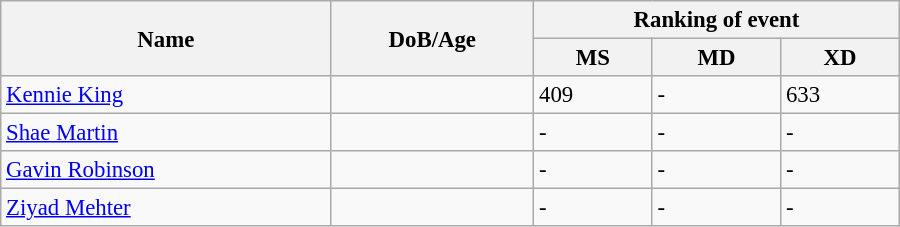<table class="wikitable" style="width:600px; font-size:95%;">
<tr>
<th rowspan="2" align="left">Name</th>
<th rowspan="2" align="left">DoB/Age</th>
<th colspan="3" align="center">Ranking of event</th>
</tr>
<tr>
<th align="center">MS</th>
<th>MD</th>
<th align="center">XD</th>
</tr>
<tr>
<td><a href='#'>Kennie King</a></td>
<td></td>
<td>409</td>
<td>-</td>
<td>633</td>
</tr>
<tr>
<td><a href='#'>Shae Martin</a></td>
<td></td>
<td>-</td>
<td>-</td>
<td>-</td>
</tr>
<tr>
<td><a href='#'>Gavin Robinson</a></td>
<td></td>
<td>-</td>
<td>-</td>
<td>-</td>
</tr>
<tr>
<td><a href='#'>Ziyad Mehter</a></td>
<td></td>
<td>-</td>
<td>-</td>
<td>-</td>
</tr>
</table>
